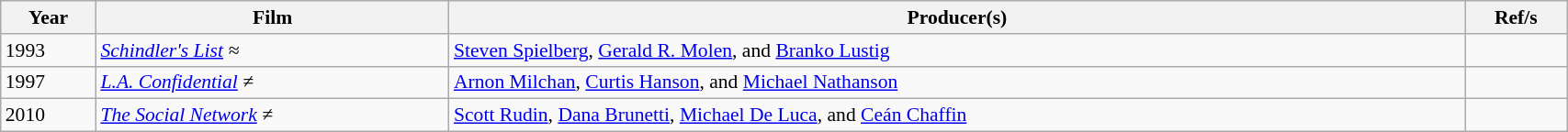<table class="wikitable sortable" style="width:90%; font-size:90%; white-space:nowrap;">
<tr>
<th>Year</th>
<th>Film</th>
<th>Producer(s)</th>
<th>Ref/s</th>
</tr>
<tr>
<td>1993</td>
<td><em><a href='#'>Schindler's List</a> ≈</em></td>
<td><a href='#'>Steven Spielberg</a>, <a href='#'>Gerald R. Molen</a>, and <a href='#'>Branko Lustig</a></td>
<td></td>
</tr>
<tr>
<td>1997</td>
<td><a href='#'><em>L.A. Confidential</em></a> <em>≠</em></td>
<td><a href='#'>Arnon Milchan</a>, <a href='#'>Curtis Hanson</a>, and <a href='#'>Michael Nathanson</a></td>
<td></td>
</tr>
<tr>
<td>2010</td>
<td><em><a href='#'>The Social Network</a> ≠</em></td>
<td><a href='#'>Scott Rudin</a>, <a href='#'>Dana Brunetti</a>, <a href='#'>Michael De Luca</a>, and <a href='#'>Ceán Chaffin</a></td>
<td></td>
</tr>
</table>
